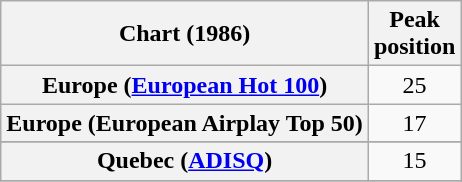<table class="wikitable sortable plainrowheaders">
<tr>
<th>Chart (1986)</th>
<th>Peak<br>position</th>
</tr>
<tr>
<th scope="row">Europe (<a href='#'>European Hot 100</a>)</th>
<td align="center">25</td>
</tr>
<tr>
<th scope="row">Europe (European Airplay Top 50)</th>
<td style="text-align:center;">17</td>
</tr>
<tr>
</tr>
<tr>
<th scope="row">Quebec (<a href='#'>ADISQ</a>)</th>
<td align="center">15</td>
</tr>
<tr>
</tr>
</table>
